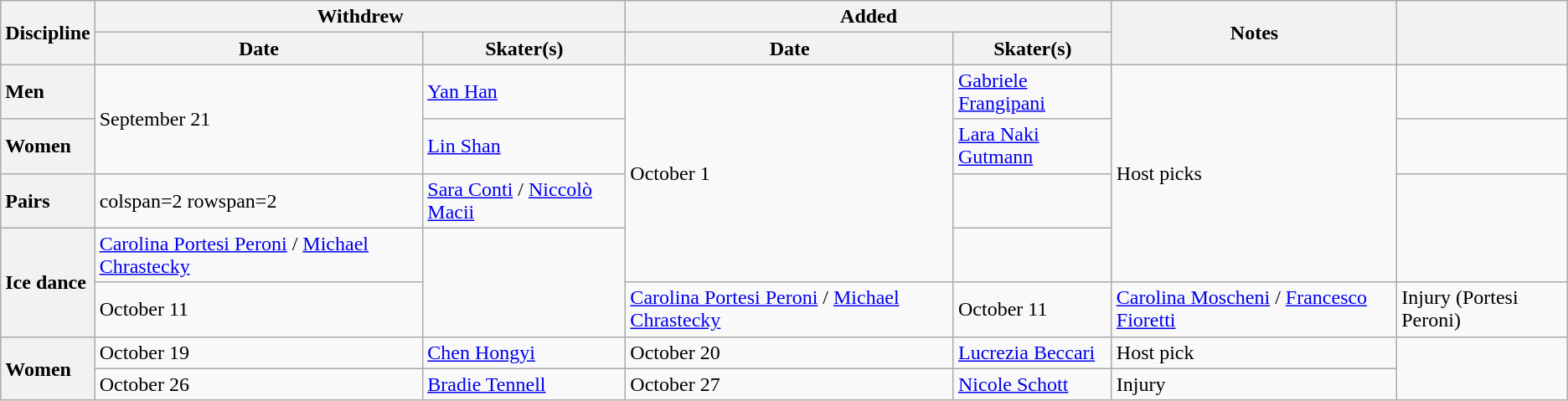<table class="wikitable unsortable">
<tr>
<th scope="col" rowspan=2>Discipline</th>
<th scope="col" colspan=2>Withdrew</th>
<th scope="col" colspan=2>Added</th>
<th scope="col" rowspan=2>Notes</th>
<th scope="col" rowspan=2></th>
</tr>
<tr>
<th>Date</th>
<th>Skater(s)</th>
<th>Date</th>
<th>Skater(s)</th>
</tr>
<tr>
<th scope="row" style="text-align:left">Men</th>
<td rowspan=2>September 21</td>
<td> <a href='#'>Yan Han</a></td>
<td rowspan=4>October 1</td>
<td> <a href='#'>Gabriele Frangipani</a></td>
<td rowspan=4>Host picks</td>
<td></td>
</tr>
<tr>
<th scope="row" style="text-align:left">Women</th>
<td> <a href='#'>Lin Shan</a></td>
<td> <a href='#'>Lara Naki Gutmann</a></td>
<td></td>
</tr>
<tr>
<th scope="row" style="text-align:left">Pairs</th>
<td>colspan=2 rowspan=2 </td>
<td> <a href='#'>Sara Conti</a> / <a href='#'>Niccolò Macii</a></td>
<td></td>
</tr>
<tr>
<th scope="row" style="text-align:left" rowspan=2>Ice dance</th>
<td> <a href='#'>Carolina Portesi Peroni</a> / <a href='#'>Michael Chrastecky</a></td>
<td rowspan=2></td>
</tr>
<tr>
<td>October 11</td>
<td> <a href='#'>Carolina Portesi Peroni</a> / <a href='#'>Michael Chrastecky</a></td>
<td>October 11</td>
<td> <a href='#'>Carolina Moscheni</a> / <a href='#'>Francesco Fioretti</a></td>
<td>Injury (Portesi Peroni)</td>
</tr>
<tr>
<th scope="row" style="text-align:left" rowspan=2>Women</th>
<td>October 19</td>
<td> <a href='#'>Chen Hongyi</a></td>
<td>October 20</td>
<td> <a href='#'>Lucrezia Beccari</a></td>
<td>Host pick</td>
<td rowspan=2></td>
</tr>
<tr>
<td>October 26</td>
<td> <a href='#'>Bradie Tennell</a></td>
<td>October 27</td>
<td> <a href='#'>Nicole Schott</a></td>
<td>Injury</td>
</tr>
</table>
